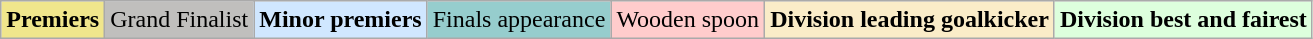<table class="wikitable">
<tr>
<td style=background:#F0E68C><strong>Premiers</strong></td>
<td style=background:#C0BFBD>Grand Finalist</td>
<td style=background:#D0E7FF><strong>Minor premiers</strong></td>
<td style=background:#96CDCD>Finals appearance</td>
<td style=background:#FFCCCC>Wooden spoon</td>
<td style=background:#FAECC8><strong>Division leading goalkicker</strong></td>
<td style=background:#DDFFDD><strong>Division best and fairest</strong></td>
</tr>
</table>
